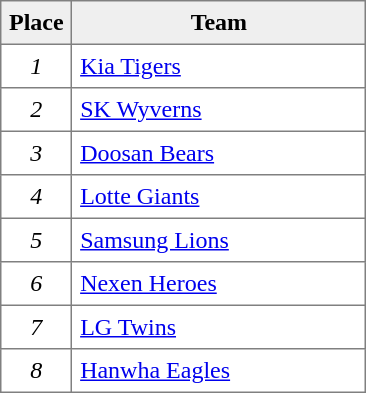<table style=border-collapse:collapse border=1 cellspacing=0 cellpadding=5>
<tr align=center bgcolor=#efefef>
<th width=35>Place</th>
<th width=185>Team</th>
</tr>
<tr align=center>
<td><em>1</em></td>
<td style="text-align:left;"><a href='#'>Kia Tigers</a></td>
</tr>
<tr align=center>
<td><em>2</em></td>
<td style="text-align:left;"><a href='#'>SK Wyverns</a></td>
</tr>
<tr align=center>
<td><em>3</em></td>
<td style="text-align:left;"><a href='#'>Doosan Bears</a></td>
</tr>
<tr align=center>
<td><em>4</em></td>
<td style="text-align:left;"><a href='#'>Lotte Giants</a></td>
</tr>
<tr align=center>
<td><em>5</em></td>
<td style="text-align:left;"><a href='#'>Samsung Lions</a></td>
</tr>
<tr align=center>
<td><em>6</em></td>
<td style="text-align:left;"><a href='#'>Nexen Heroes</a></td>
</tr>
<tr align=center>
<td><em>7</em></td>
<td style="text-align:left;"><a href='#'>LG Twins</a></td>
</tr>
<tr align=center>
<td><em>8</em></td>
<td style="text-align:left;"><a href='#'>Hanwha Eagles</a></td>
</tr>
</table>
